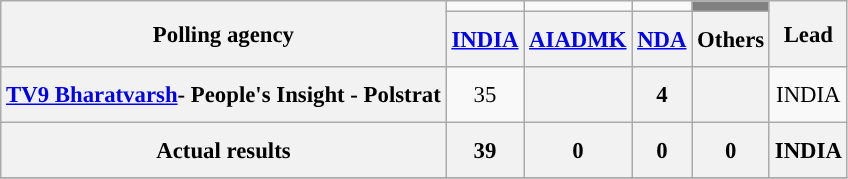<table class="wikitable" style="text-align:center;font-size:95%;line-height:30px;">
<tr>
<th rowspan="2" class="wikitable">Polling agency</th>
<td></td>
<td></td>
<td></td>
<td style="background:grey;"></td>
<th rowspan="2">Lead</th>
</tr>
<tr>
<th class="wikitable"><a href='#'>INDIA</a></th>
<th class="wikitable"><a href='#'>AIADMK</a></th>
<th class="wikitable"><a href='#'>NDA</a></th>
<th class="wikitable">Others</th>
</tr>
<tr>
<th><a href='#'>TV9 Bharatvarsh</a>- People's Insight - Polstrat</th>
<td>35</td>
<th></th>
<th>4</th>
<th></th>
<td>INDIA</td>
</tr>
<tr>
<th>Actual results</th>
<th style="background:"><strong>39</strong></th>
<th>0</th>
<th>0</th>
<th>0</th>
<th style="background:"><strong>INDIA</strong></th>
</tr>
<tr>
</tr>
</table>
